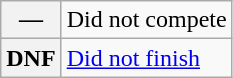<table class="wikitable">
<tr>
<th scope="row">—</th>
<td>Did not compete</td>
</tr>
<tr>
<th scope="row">DNF</th>
<td><a href='#'>Did not finish</a></td>
</tr>
</table>
